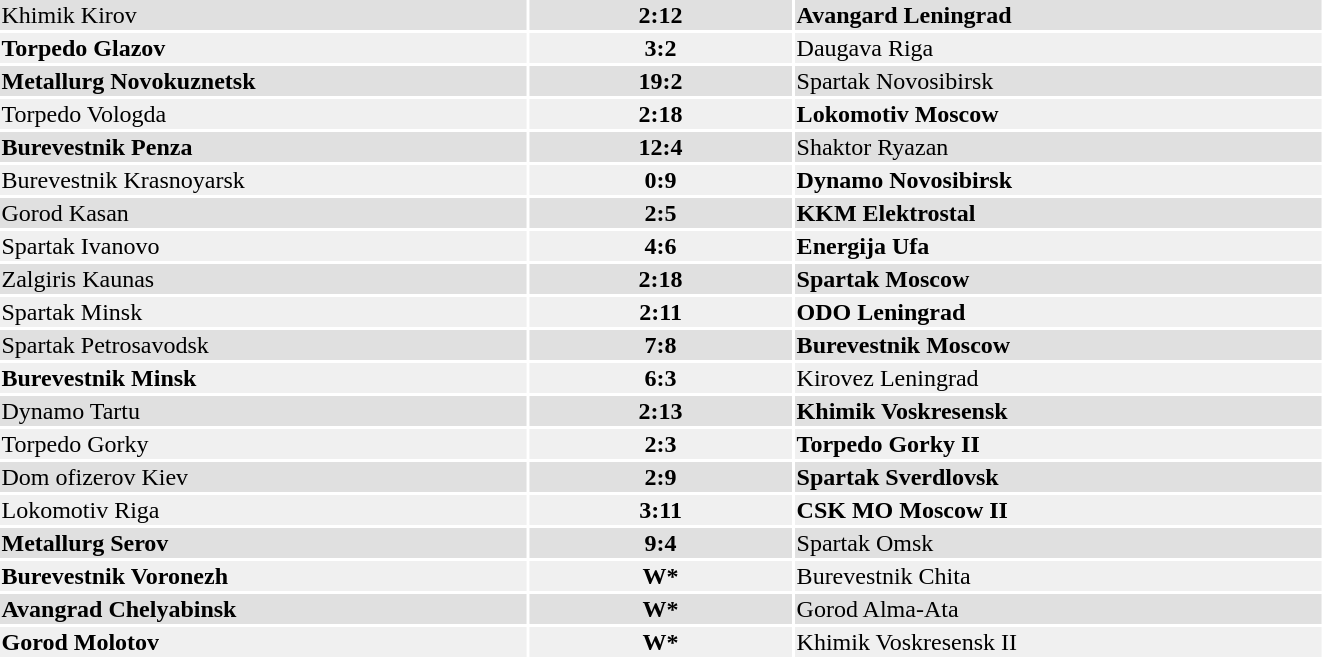<table width="70%">
<tr bgcolor="#e0e0e0">
<td style="width:40%;">Khimik Kirov</td>
<td style="width:20%;" align="center"><strong>2:12</strong></td>
<td style="width:40%;"><strong>Avangard Leningrad</strong></td>
</tr>
<tr bgcolor="#f0f0f0">
<td><strong>Torpedo Glazov</strong></td>
<td align="center"><strong>3:2</strong></td>
<td>Daugava Riga</td>
</tr>
<tr bgcolor="#e0e0e0">
<td><strong>Metallurg Novokuznetsk</strong></td>
<td align="center"><strong>19:2</strong></td>
<td>Spartak Novosibirsk</td>
</tr>
<tr bgcolor="#f0f0f0">
<td>Torpedo Vologda</td>
<td align="center"><strong>2:18</strong></td>
<td><strong>Lokomotiv Moscow</strong></td>
</tr>
<tr bgcolor="#e0e0e0">
<td><strong>Burevestnik Penza</strong></td>
<td align="center"><strong>12:4</strong></td>
<td>Shaktor Ryazan</td>
</tr>
<tr bgcolor="#f0f0f0">
<td>Burevestnik Krasnoyarsk</td>
<td align="center"><strong>0:9</strong></td>
<td><strong>Dynamo Novosibirsk</strong></td>
</tr>
<tr bgcolor="#e0e0e0">
<td>Gorod Kasan</td>
<td align="center"><strong>2:5</strong></td>
<td><strong>KKM Elektrostal</strong></td>
</tr>
<tr bgcolor="#f0f0f0">
<td>Spartak Ivanovo</td>
<td align="center"><strong>4:6</strong></td>
<td><strong>Energija Ufa</strong></td>
</tr>
<tr bgcolor="#e0e0e0">
<td>Zalgiris Kaunas</td>
<td align="center"><strong>2:18</strong></td>
<td><strong>Spartak Moscow</strong></td>
</tr>
<tr bgcolor="#f0f0f0">
<td>Spartak Minsk</td>
<td align="center"><strong>2:11</strong></td>
<td><strong>ODO Leningrad</strong></td>
</tr>
<tr bgcolor="#e0e0e0">
<td>Spartak Petrosavodsk</td>
<td align="center"><strong>7:8</strong></td>
<td><strong>Burevestnik Moscow</strong></td>
</tr>
<tr bgcolor="#f0f0f0">
<td><strong>Burevestnik Minsk</strong></td>
<td align="center"><strong>6:3</strong></td>
<td>Kirovez Leningrad</td>
</tr>
<tr bgcolor="#e0e0e0">
<td>Dynamo Tartu</td>
<td align="center"><strong>2:13</strong></td>
<td><strong>Khimik Voskresensk</strong></td>
</tr>
<tr bgcolor="#f0f0f0">
<td>Torpedo Gorky</td>
<td align="center"><strong>2:3</strong></td>
<td><strong>Torpedo Gorky II</strong></td>
</tr>
<tr bgcolor="#e0e0e0">
<td>Dom ofizerov Kiev</td>
<td align="center"><strong>2:9</strong></td>
<td><strong>Spartak Sverdlovsk</strong></td>
</tr>
<tr bgcolor="#f0f0f0">
<td>Lokomotiv Riga</td>
<td align="center"><strong>3:11</strong></td>
<td><strong>CSK MO Moscow II</strong></td>
</tr>
<tr bgcolor="#e0e0e0">
<td><strong>Metallurg Serov</strong></td>
<th>9:4</th>
<td>Spartak Omsk</td>
</tr>
<tr bgcolor="#f0f0f0">
<td><strong>Burevestnik Voronezh</strong></td>
<th>W*</th>
<td>Burevestnik Chita</td>
</tr>
<tr bgcolor="#e0e0e0">
<td><strong>Avangrad Chelyabinsk</strong></td>
<th>W*</th>
<td>Gorod Alma-Ata</td>
</tr>
<tr bgcolor="#f0f0f0">
<td><strong>Gorod Molotov</strong></td>
<th>W*</th>
<td>Khimik Voskresensk II</td>
</tr>
</table>
